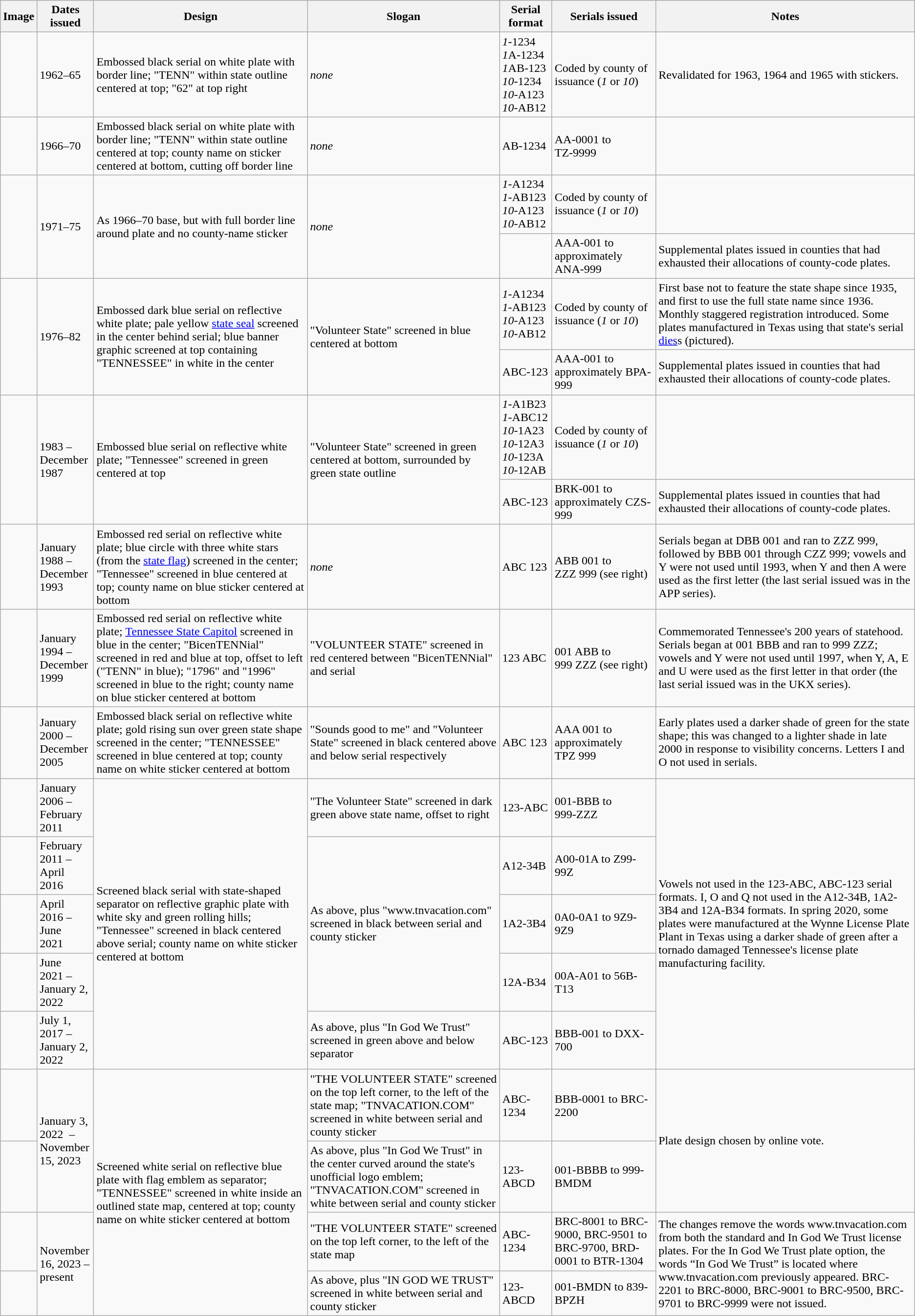<table class="wikitable">
<tr>
<th>Image</th>
<th style="width:70px;">Dates issued</th>
<th>Design</th>
<th>Slogan</th>
<th>Serial format</th>
<th>Serials issued</th>
<th>Notes</th>
</tr>
<tr>
<td></td>
<td>1962–65</td>
<td>Embossed black serial on white plate with border line; "TENN" within state outline centered at top; "62" at top right</td>
<td><em>none</em></td>
<td><em>1</em>-1234<br><em>1</em>A-1234<br><em>1</em>AB-123<br><em>10</em>-1234<br><em>10</em>-A123<br><em>10</em>-AB12</td>
<td>Coded by county of issuance (<em>1</em> or <em>10</em>)</td>
<td>Revalidated for 1963, 1964 and 1965 with stickers.</td>
</tr>
<tr>
<td></td>
<td>1966–70</td>
<td>Embossed black serial on white plate with border line; "TENN" within state outline centered at top; county name on sticker centered at bottom, cutting off border line</td>
<td><em>none</em></td>
<td>AB-1234</td>
<td>AA-0001 to<br>TZ-9999</td>
<td></td>
</tr>
<tr>
<td rowspan="2"></td>
<td rowspan="2">1971–75</td>
<td rowspan="2">As 1966–70 base, but with full border line around plate and no county-name sticker</td>
<td rowspan="2"><em>none</em></td>
<td><em>1</em>-A1234<br><em>1</em>-AB123<br><em>10</em>-A123<br><em>10</em>-AB12</td>
<td>Coded by county of issuance (<em>1</em> or <em>10</em>)</td>
<td></td>
</tr>
<tr>
<td></td>
<td>AAA-001 to approximately ANA-999</td>
<td>Supplemental plates issued in counties that had exhausted their allocations of county-code plates.</td>
</tr>
<tr>
<td rowspan="2"><br></td>
<td rowspan="2">1976–82</td>
<td rowspan="2">Embossed dark blue serial on reflective white plate; pale yellow <a href='#'>state seal</a> screened in the center behind serial; blue banner graphic screened at top containing "TENNESSEE" in white in the center</td>
<td rowspan="2">"Volunteer State" screened in blue centered at bottom</td>
<td><em>1</em>-A1234<br><em>1</em>-AB123<br><em>10</em>-A123<br><em>10</em>-AB12</td>
<td>Coded by county of issuance (<em>1</em> or <em>10</em>)</td>
<td>First base not to feature the state shape since 1935, and first to use the full state name since 1936. Monthly staggered registration introduced. Some plates manufactured in Texas using that state's serial <a href='#'>dies</a>s (pictured).</td>
</tr>
<tr>
<td>ABC-123</td>
<td>AAA-001 to approximately BPA-999</td>
<td>Supplemental plates issued in counties that had exhausted their allocations of county-code plates.</td>
</tr>
<tr>
<td rowspan="2"></td>
<td rowspan="2">1983 – December 1987</td>
<td rowspan="2">Embossed blue serial on reflective white plate; "Tennessee" screened in green centered at top</td>
<td rowspan="2">"Volunteer State" screened in green centered at bottom, surrounded by green state outline</td>
<td><em>1</em>-A1B23<br><em>1</em>-ABC12<br><em>10</em>-1A23<br><em>10</em>-12A3<br><em>10</em>-123A<br><em>10</em>-12AB</td>
<td>Coded by county of issuance (<em>1</em> or <em>10</em>)</td>
<td></td>
</tr>
<tr>
<td>ABC-123</td>
<td>BRK-001 to approximately CZS-999</td>
<td>Supplemental plates issued in counties that had exhausted their allocations of county-code plates.</td>
</tr>
<tr>
<td></td>
<td>January 1988 – December 1993</td>
<td>Embossed red serial on reflective white plate; blue circle with three white stars (from the <a href='#'>state flag</a>) screened in the center; "Tennessee" screened in blue centered at top; county name on blue sticker centered at bottom</td>
<td><em>none</em></td>
<td>ABC 123</td>
<td>ABB 001 to ZZZ 999 (see right)</td>
<td>Serials began at DBB 001 and ran to ZZZ 999, followed by BBB 001 through CZZ 999; vowels and Y were not used until 1993, when Y and then A were used as the first letter (the last serial issued was in the APP series).</td>
</tr>
<tr>
<td></td>
<td>January 1994 – December 1999</td>
<td>Embossed red serial on reflective white plate; <a href='#'>Tennessee State Capitol</a> screened in blue in the center; "BicenTENNial" screened in red and blue at top, offset to left ("TENN" in blue); "1796" and "1996" screened in blue to the right; county name on blue sticker centered at bottom</td>
<td>"VOLUNTEER STATE" screened in red centered between "BicenTENNial" and serial</td>
<td>123 ABC</td>
<td>001 ABB to 999 ZZZ (see right)</td>
<td>Commemorated Tennessee's 200 years of statehood. Serials began at 001 BBB and ran to 999 ZZZ; vowels and Y were not used until 1997, when Y, A, E and U were used as the first letter in that order (the last serial issued was in the UKX series).</td>
</tr>
<tr>
<td></td>
<td>January 2000 – December 2005</td>
<td>Embossed black serial on reflective white plate; gold rising sun over green state shape screened in the center; "TENNESSEE" screened in blue centered at top; county name on white sticker centered at bottom</td>
<td>"Sounds good to me" and "Volunteer State" screened in black centered above and below serial respectively</td>
<td>ABC 123</td>
<td>AAA 001 to approximately TPZ 999</td>
<td>Early plates used a darker shade of green for the state shape; this was changed to a lighter shade in late 2000 in response to visibility concerns. Letters I and O not used in serials.</td>
</tr>
<tr>
<td></td>
<td>January 2006 – February 2011</td>
<td rowspan="5">Screened black serial with state-shaped separator on reflective graphic plate with white sky and green rolling hills; "Tennessee" screened in black centered above serial; county name on white sticker centered at bottom</td>
<td>"The Volunteer State" screened in dark green above state name, offset to right</td>
<td>123-ABC</td>
<td>001-BBB to<br>999-ZZZ</td>
<td rowspan="5">Vowels not used in the 123-ABC, ABC-123 serial formats. I, O and Q not used in the A12-34B, 1A2-3B4 and 12A-B34 formats. In spring 2020, some plates were manufactured at the Wynne License Plate Plant in Texas using a darker shade of green after a tornado damaged Tennessee's license plate manufacturing facility.</td>
</tr>
<tr>
<td><br></td>
<td>February 2011 – April<br>2016</td>
<td rowspan="3">As above, plus "www.tnvacation.com" screened in black between serial and county sticker</td>
<td>A12-34B</td>
<td>A00-01A to Z99-99Z</td>
</tr>
<tr>
<td></td>
<td>April 2016 – June<br>2021</td>
<td>1A2-3B4</td>
<td>0A0-0A1 to 9Z9-9Z9</td>
</tr>
<tr>
<td></td>
<td>June 2021 – January 2, 2022</td>
<td>12A-B34</td>
<td>00A-A01 to 56B-T13</td>
</tr>
<tr>
<td></td>
<td>July 1, 2017 – January 2, 2022</td>
<td>As above, plus "In God We Trust" screened in green above and below separator</td>
<td>ABC-123</td>
<td>BBB-001 to DXX-700</td>
</tr>
<tr>
<td></td>
<td rowspan="2">January 3, 2022  – November 15, 2023</td>
<td rowspan="4">Screened white serial on reflective blue plate with flag emblem as separator; "TENNESSEE" screened in white inside an outlined state map, centered at top; county name on white sticker centered at bottom</td>
<td>"THE VOLUNTEER STATE" screened on the top left corner, to the left of the state map; "TNVACATION.COM" screened in white between serial and county sticker</td>
<td>ABC-1234</td>
<td>BBB-0001 to BRC-2200</td>
<td rowspan="2">Plate design chosen by online vote.</td>
</tr>
<tr>
<td></td>
<td>As above, plus "In God We Trust" in the center curved around the state's unofficial logo emblem; "TNVACATION.COM" screened in white between serial and county sticker</td>
<td>123-ABCD</td>
<td>001-BBBB to 999-BMDM</td>
</tr>
<tr>
<td></td>
<td rowspan="2">November 16, 2023 – present</td>
<td>"THE VOLUNTEER STATE" screened on the top left corner, to the left of the state map</td>
<td>ABC-1234</td>
<td>BRC-8001 to BRC-9000, BRC-9501 to BRC-9700, BRD-0001 to BTR-1304 </td>
<td rowspan="2">The changes remove the words www.tnvacation.com from both the standard and In God We Trust license plates.  For the In God We Trust plate option, the words “In God We Trust” is located where www.tnvacation.com previously appeared. BRC-2201 to BRC-8000, BRC-9001 to BRC-9500, BRC-9701 to BRC-9999 were not issued.</td>
</tr>
<tr>
<td></td>
<td>As above, plus "IN GOD WE TRUST" screened in white between serial and county sticker</td>
<td>123- ABCD</td>
<td>001-BMDN to 839-BPZH </td>
</tr>
</table>
